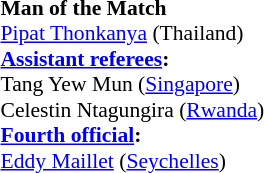<table width=50% style="font-size: 90%">
<tr>
<td><br><strong>Man of the Match</strong>
<br><a href='#'>Pipat Thonkanya</a> (Thailand)<br><strong><a href='#'>Assistant referees</a>:</strong>
<br>Tang Yew Mun (<a href='#'>Singapore</a>)
<br>Celestin Ntagungira (<a href='#'>Rwanda</a>)
<br><strong><a href='#'>Fourth official</a>:</strong>
<br><a href='#'>Eddy Maillet</a> (<a href='#'>Seychelles</a>)</td>
</tr>
</table>
